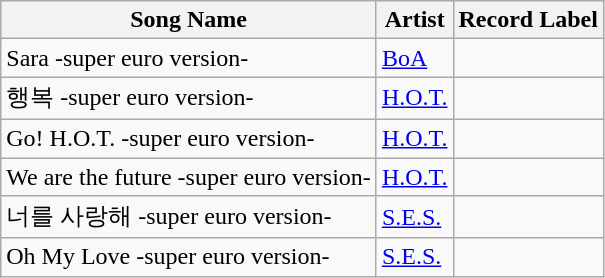<table class="wikitable sortable">
<tr>
<th>Song Name</th>
<th>Artist</th>
<th>Record Label</th>
</tr>
<tr>
<td>Sara -super euro version-</td>
<td><a href='#'>BoA</a></td>
<td></td>
</tr>
<tr>
<td>행복 -super euro version-</td>
<td><a href='#'>H.O.T.</a></td>
<td></td>
</tr>
<tr>
<td>Go! H.O.T. -super euro version-</td>
<td><a href='#'>H.O.T.</a></td>
<td></td>
</tr>
<tr>
<td>We are the future -super euro version-</td>
<td><a href='#'>H.O.T.</a></td>
<td></td>
</tr>
<tr>
<td>너를 사랑해 -super euro version-</td>
<td><a href='#'>S.E.S.</a></td>
<td></td>
</tr>
<tr>
<td>Oh My Love -super euro version-</td>
<td><a href='#'>S.E.S.</a></td>
<td></td>
</tr>
</table>
